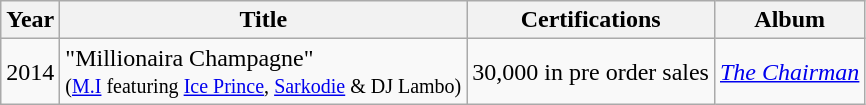<table class="wikitable">
<tr>
<th>Year</th>
<th>Title</th>
<th>Certifications</th>
<th>Album</th>
</tr>
<tr>
<td>2014</td>
<td>"Millionaira Champagne"<br><small>(<a href='#'>M.I</a> featuring <a href='#'>Ice Prince</a>, <a href='#'>Sarkodie</a> & DJ Lambo)</small></td>
<td>30,000 in pre order sales</td>
<td><em><a href='#'>The Chairman</a></em></td>
</tr>
</table>
